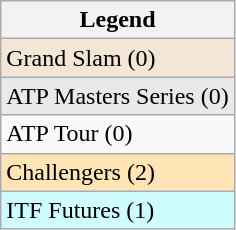<table class=wikitable>
<tr>
<th>Legend</th>
</tr>
<tr bgcolor=f3e6d7>
<td>Grand Slam (0)</td>
</tr>
<tr bgcolor=e9e9e9>
<td>ATP Masters Series (0)</td>
</tr>
<tr bgcolor=>
<td>ATP Tour (0)</td>
</tr>
<tr bgcolor=moccasin>
<td>Challengers (2)</td>
</tr>
<tr bgcolor=cffcff>
<td>ITF Futures (1)</td>
</tr>
</table>
